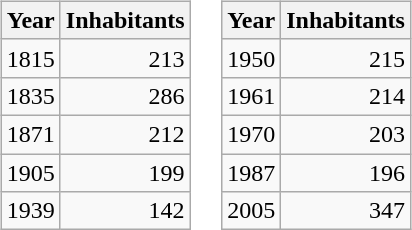<table border="0">
<tr>
<td valign="top"><br><table class="wikitable">
<tr>
<th>Year</th>
<th>Inhabitants</th>
</tr>
<tr>
<td>1815</td>
<td align="right">213</td>
</tr>
<tr>
<td>1835</td>
<td align="right">286</td>
</tr>
<tr>
<td>1871</td>
<td align="right">212</td>
</tr>
<tr>
<td>1905</td>
<td align="right">199</td>
</tr>
<tr>
<td>1939</td>
<td align="right">142</td>
</tr>
</table>
</td>
<td valign="top"><br><table class="wikitable">
<tr>
<th>Year</th>
<th>Inhabitants</th>
</tr>
<tr>
<td>1950</td>
<td align="right">215</td>
</tr>
<tr>
<td>1961</td>
<td align="right">214</td>
</tr>
<tr>
<td>1970</td>
<td align="right">203</td>
</tr>
<tr>
<td>1987</td>
<td align="right">196</td>
</tr>
<tr>
<td>2005</td>
<td align="right">347</td>
</tr>
</table>
</td>
</tr>
</table>
